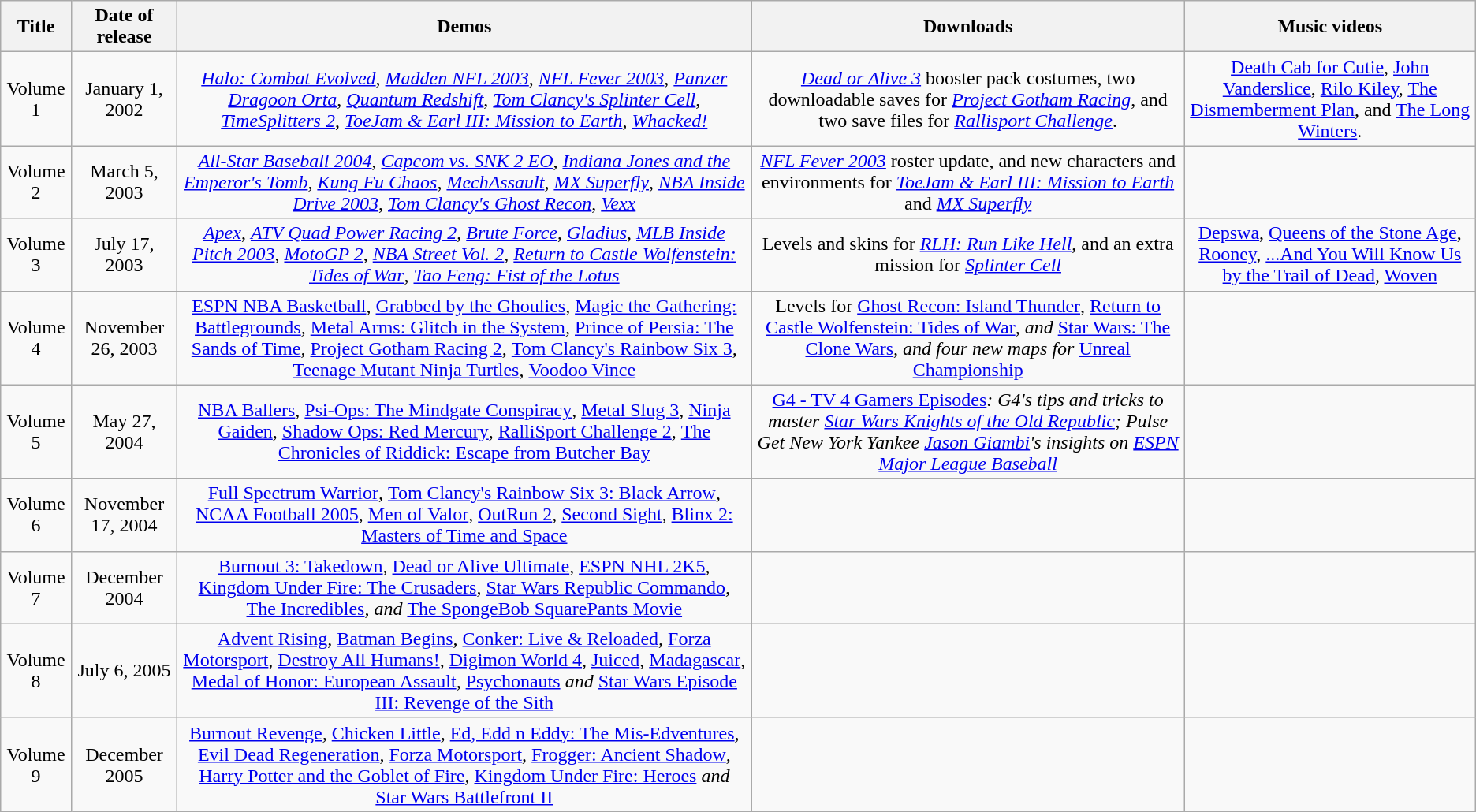<table class="wikitable" style="text-align:center;">
<tr>
<th scope=col>Title</th>
<th scope=col>Date of release</th>
<th scope=col>Demos</th>
<th scope=col>Downloads</th>
<th scope=col>Music videos</th>
</tr>
<tr>
<td>Volume 1</td>
<td>January 1, 2002</td>
<td><em><a href='#'>Halo: Combat Evolved</a></em>, <em><a href='#'>Madden NFL 2003</a></em>, <em><a href='#'>NFL Fever 2003</a></em>, <em><a href='#'>Panzer Dragoon Orta</a></em>, <em><a href='#'>Quantum Redshift</a></em>, <em><a href='#'>Tom Clancy's Splinter Cell</a></em>, <em><a href='#'>TimeSplitters 2</a></em>, <em><a href='#'>ToeJam & Earl III: Mission to Earth</a></em>, <em><a href='#'>Whacked!</a></em></td>
<td><em><a href='#'>Dead or Alive 3</a></em> booster pack costumes, two downloadable saves for <em><a href='#'>Project Gotham Racing</a></em>, and two save files for <em><a href='#'>Rallisport Challenge</a></em>.</td>
<td><a href='#'>Death Cab for Cutie</a>, <a href='#'>John Vanderslice</a>, <a href='#'>Rilo Kiley</a>, <a href='#'>The Dismemberment Plan</a>, and <a href='#'>The Long Winters</a>.</td>
</tr>
<tr>
<td>Volume 2</td>
<td>March 5, 2003</td>
<td><em><a href='#'>All-Star Baseball 2004</a></em>, <em><a href='#'>Capcom vs. SNK 2 EO</a></em>, <em><a href='#'>Indiana Jones and the Emperor's Tomb</a></em>, <em><a href='#'>Kung Fu Chaos</a></em>, <em><a href='#'>MechAssault</a></em>, <em><a href='#'>MX Superfly</a></em>, <em><a href='#'>NBA Inside Drive 2003</a></em>, <em><a href='#'>Tom Clancy's Ghost Recon</a></em>, <em><a href='#'>Vexx</a></em></td>
<td><em><a href='#'>NFL Fever 2003</a></em> roster update, and new characters and environments for <em><a href='#'>ToeJam & Earl III: Mission to Earth</a></em> and <em><a href='#'>MX Superfly</a></em></td>
<td></td>
</tr>
<tr>
<td>Volume 3</td>
<td>July 17, 2003</td>
<td><em><a href='#'>Apex</a></em>, <em><a href='#'>ATV Quad Power Racing 2</a></em>, <em><a href='#'>Brute Force</a></em>, <em><a href='#'>Gladius</a></em>, <em><a href='#'>MLB Inside Pitch 2003</a></em>, <em><a href='#'>MotoGP 2</a></em>, <em><a href='#'>NBA Street Vol. 2</a></em>, <em><a href='#'>Return to Castle Wolfenstein: Tides of War</a></em>, <em><a href='#'>Tao Feng: Fist of the Lotus</a></em></td>
<td>Levels and skins for <em><a href='#'>RLH: Run Like Hell</a></em>, and an extra mission for <em><a href='#'>Splinter Cell</a></em></td>
<td><a href='#'>Depswa</a>, <a href='#'>Queens of the Stone Age</a>, <a href='#'>Rooney</a>, <a href='#'>...And You Will Know Us by the Trail of Dead</a>, <a href='#'>Woven</a></td>
</tr>
<tr>
<td>Volume 4</td>
<td>November 26, 2003</td>
<td><a href='#'>ESPN NBA Basketball</a><em>, </em><a href='#'>Grabbed by the Ghoulies</a><em>, </em><a href='#'>Magic the Gathering: Battlegrounds</a><em>, </em><a href='#'>Metal Arms: Glitch in the System</a><em>, </em><a href='#'>Prince of Persia: The Sands of Time</a><em>, </em><a href='#'>Project Gotham Racing 2</a><em>, </em><a href='#'>Tom Clancy's Rainbow Six 3</a><em>, </em><a href='#'>Teenage Mutant Ninja Turtles</a><em>, </em><a href='#'>Voodoo Vince</a><em></td>
<td>Levels for </em><a href='#'>Ghost Recon: Island Thunder</a><em>, </em><a href='#'>Return to Castle Wolfenstein: Tides of War</a><em>, and </em><a href='#'>Star Wars: The Clone Wars</a><em>, and four new maps for </em><a href='#'>Unreal Championship</a><em></td>
<td></td>
</tr>
<tr>
<td>Volume 5</td>
<td>May 27, 2004</td>
<td></em><a href='#'>NBA Ballers</a><em>, </em><a href='#'>Psi-Ops: The Mindgate Conspiracy</a><em>, </em><a href='#'>Metal Slug 3</a><em>, </em><a href='#'>Ninja Gaiden</a><em>, </em><a href='#'>Shadow Ops: Red Mercury</a><em>, </em><a href='#'>RalliSport Challenge 2</a><em>, </em><a href='#'>The Chronicles of Riddick: Escape from Butcher Bay</a><em></td>
<td></em><a href='#'>G4 - TV 4 Gamers Episodes</a><em>: G4's tips and tricks to master <a href='#'>Star Wars Knights of the Old Republic</a>; Pulse Get New York Yankee <a href='#'>Jason Giambi</a>'s insights on <a href='#'>ESPN Major League Baseball</a></td>
</tr>
<tr>
<td>Volume 6</td>
<td>November 17, 2004</td>
<td></em><a href='#'>Full Spectrum Warrior</a><em>, </em><a href='#'>Tom Clancy's Rainbow Six 3: Black Arrow</a><em>, </em><a href='#'>NCAA Football 2005</a><em>, </em><a href='#'>Men of Valor</a><em>, </em><a href='#'>OutRun 2</a><em>, </em><a href='#'>Second Sight</a><em>, </em><a href='#'>Blinx 2: Masters of Time and Space</a><em></td>
<td></td>
<td></td>
</tr>
<tr>
<td>Volume 7</td>
<td>December 2004</td>
<td></em><a href='#'>Burnout 3: Takedown</a><em>, </em><a href='#'>Dead or Alive Ultimate</a><em>, </em><a href='#'>ESPN NHL 2K5</a><em>, </em><a href='#'>Kingdom Under Fire: The Crusaders</a><em>, </em><a href='#'>Star Wars Republic Commando</a><em>, </em><a href='#'>The Incredibles</a><em>, and </em><a href='#'>The SpongeBob SquarePants Movie</a><em></td>
<td></td>
<td></td>
</tr>
<tr>
<td>Volume 8</td>
<td>July 6, 2005</td>
<td></em><a href='#'>Advent Rising</a><em>, </em><a href='#'>Batman Begins</a><em>, </em><a href='#'>Conker: Live & Reloaded</a><em>, </em><a href='#'>Forza Motorsport</a><em>, </em><a href='#'>Destroy All Humans!</a><em>, </em><a href='#'>Digimon World 4</a><em>, </em><a href='#'>Juiced</a><em>, </em><a href='#'>Madagascar</a><em>, </em><a href='#'>Medal of Honor: European Assault</a><em>, </em><a href='#'>Psychonauts</a><em> and </em><a href='#'>Star Wars Episode III: Revenge of the Sith</a><em></td>
<td></td>
<td></td>
</tr>
<tr>
<td>Volume 9</td>
<td>December 2005</td>
<td></em><a href='#'>Burnout Revenge</a><em>, </em><a href='#'>Chicken Little</a><em>, </em><a href='#'>Ed, Edd n Eddy: The Mis-Edventures</a><em>, </em><a href='#'>Evil Dead Regeneration</a><em>, </em><a href='#'>Forza Motorsport</a><em>, </em><a href='#'>Frogger: Ancient Shadow</a><em>, </em><a href='#'>Harry Potter and the Goblet of Fire</a><em>, </em><a href='#'>Kingdom Under Fire: Heroes</a><em> and </em><a href='#'>Star Wars Battlefront II</a><em></td>
<td></td>
<td></td>
</tr>
</table>
